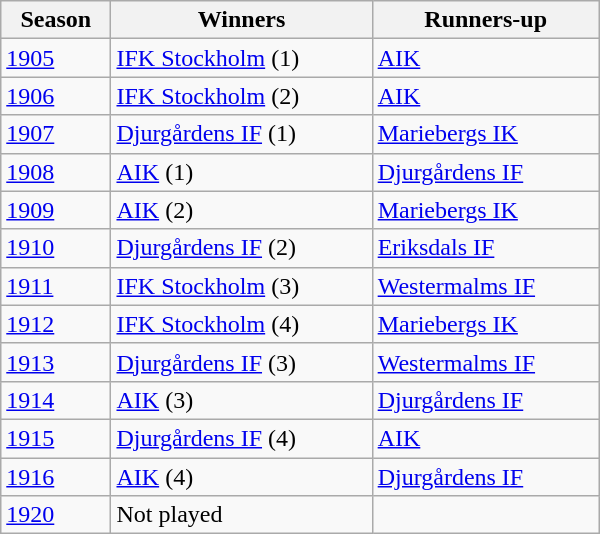<table class="wikitable" style="width:400px;">
<tr>
<th>Season</th>
<th>Winners</th>
<th>Runners-up</th>
</tr>
<tr>
<td><a href='#'>1905</a></td>
<td><a href='#'>IFK Stockholm</a> (1)</td>
<td><a href='#'>AIK</a></td>
</tr>
<tr>
<td><a href='#'>1906</a></td>
<td><a href='#'>IFK Stockholm</a> (2)</td>
<td><a href='#'>AIK</a></td>
</tr>
<tr>
<td><a href='#'>1907</a></td>
<td><a href='#'>Djurgårdens IF</a> (1)</td>
<td><a href='#'>Mariebergs IK</a></td>
</tr>
<tr>
<td><a href='#'>1908</a></td>
<td><a href='#'>AIK</a> (1)</td>
<td><a href='#'>Djurgårdens IF</a></td>
</tr>
<tr>
<td><a href='#'>1909</a></td>
<td><a href='#'>AIK</a> (2)</td>
<td><a href='#'>Mariebergs IK</a></td>
</tr>
<tr>
<td><a href='#'>1910</a></td>
<td><a href='#'>Djurgårdens IF</a> (2)</td>
<td><a href='#'>Eriksdals IF</a></td>
</tr>
<tr>
<td><a href='#'>1911</a></td>
<td><a href='#'>IFK Stockholm</a> (3)</td>
<td><a href='#'>Westermalms IF</a></td>
</tr>
<tr>
<td><a href='#'>1912</a></td>
<td><a href='#'>IFK Stockholm</a> (4)</td>
<td><a href='#'>Mariebergs IK</a></td>
</tr>
<tr>
<td><a href='#'>1913</a></td>
<td><a href='#'>Djurgårdens IF</a> (3)</td>
<td><a href='#'>Westermalms IF</a></td>
</tr>
<tr>
<td><a href='#'>1914</a></td>
<td><a href='#'>AIK</a> (3)</td>
<td><a href='#'>Djurgårdens IF</a></td>
</tr>
<tr>
<td><a href='#'>1915</a></td>
<td><a href='#'>Djurgårdens IF</a> (4)</td>
<td><a href='#'>AIK</a></td>
</tr>
<tr>
<td><a href='#'>1916</a></td>
<td><a href='#'>AIK</a> (4)</td>
<td><a href='#'>Djurgårdens IF</a></td>
</tr>
<tr>
<td><a href='#'>1920</a></td>
<td>Not played</td>
<td></td>
</tr>
</table>
